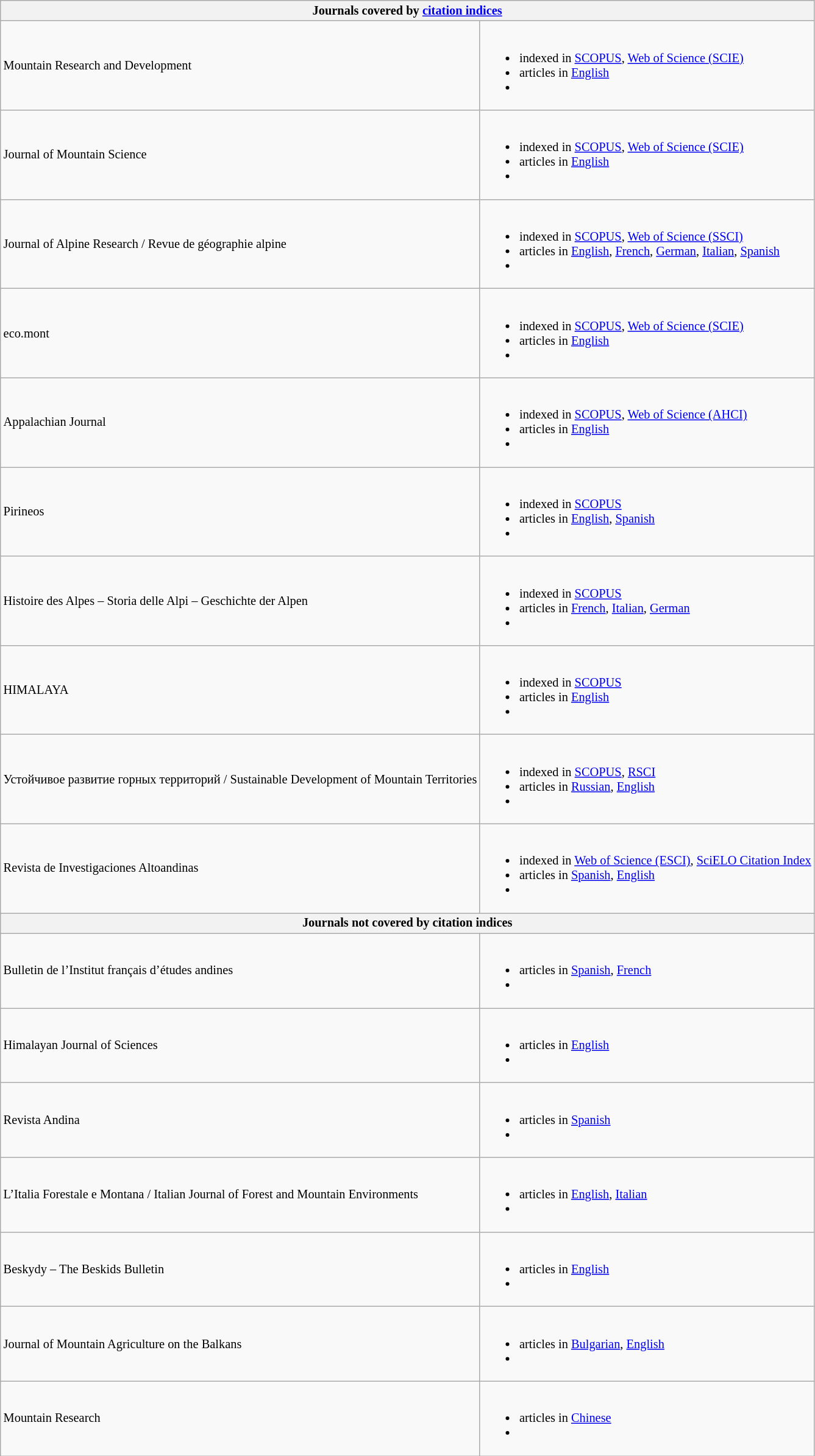<table class="wikitable" style="font-size: 85%;">
<tr>
<th colspan="2">Journals covered by <a href='#'>citation indices</a></th>
</tr>
<tr>
<td>Mountain Research and Development</td>
<td><br><ul><li>indexed in <a href='#'>SCOPUS</a>, <a href='#'>Web of Science (SCIE)</a></li><li>articles in <a href='#'>English</a></li><li></li></ul></td>
</tr>
<tr>
<td>Journal of Mountain Science</td>
<td><br><ul><li>indexed in <a href='#'>SCOPUS</a>, <a href='#'>Web of Science (SCIE)</a></li><li>articles in <a href='#'>English</a></li><li></li></ul></td>
</tr>
<tr>
<td>Journal of Alpine Research / Revue de géographie alpine</td>
<td><br><ul><li>indexed in <a href='#'>SCOPUS</a>, <a href='#'>Web of Science (SSCI)</a></li><li>articles in <a href='#'>English</a>, <a href='#'>French</a>, <a href='#'>German</a>, <a href='#'>Italian</a>, <a href='#'>Spanish</a></li><li></li></ul></td>
</tr>
<tr>
<td>eco.mont</td>
<td><br><ul><li>indexed in <a href='#'>SCOPUS</a>, <a href='#'>Web of Science (SCIE)</a></li><li>articles in <a href='#'>English</a></li><li></li></ul></td>
</tr>
<tr>
<td>Appalachian Journal</td>
<td><br><ul><li>indexed in <a href='#'>SCOPUS</a>, <a href='#'>Web of Science (AHCI)</a></li><li>articles in <a href='#'>English</a></li><li></li></ul></td>
</tr>
<tr>
<td>Pirineos</td>
<td><br><ul><li>indexed in <a href='#'>SCOPUS</a></li><li>articles in <a href='#'>English</a>, <a href='#'>Spanish</a></li><li></li></ul></td>
</tr>
<tr>
<td>Histoire des Alpes – Storia delle Alpi – Geschichte der Alpen</td>
<td><br><ul><li>indexed in <a href='#'>SCOPUS</a></li><li>articles in <a href='#'>French</a>, <a href='#'>Italian</a>, <a href='#'>German</a></li><li></li></ul></td>
</tr>
<tr>
<td>HIMALAYA</td>
<td><br><ul><li>indexed in <a href='#'>SCOPUS</a></li><li>articles in <a href='#'>English</a></li><li></li></ul></td>
</tr>
<tr>
<td>Устойчивое развитие горных территорий / Sustainable Development of Mountain Territories</td>
<td><br><ul><li>indexed in <a href='#'>SCOPUS</a>, <a href='#'>RSCI</a></li><li>articles in <a href='#'>Russian</a>,  <a href='#'>English</a></li><li></li></ul></td>
</tr>
<tr>
<td>Revista de Investigaciones Altoandinas</td>
<td><br><ul><li>indexed in <a href='#'>Web of Science (ESCI)</a>, <a href='#'>SciELO Citation Index</a></li><li>articles in <a href='#'>Spanish</a>, <a href='#'>English</a></li><li></li></ul></td>
</tr>
<tr>
<th colspan="2">Journals not covered by citation indices</th>
</tr>
<tr>
<td>Bulletin de l’Institut français d’études andines</td>
<td><br><ul><li>articles in <a href='#'>Spanish</a>, <a href='#'>French</a></li><li></li></ul></td>
</tr>
<tr>
<td>Himalayan Journal of Sciences</td>
<td><br><ul><li>articles in <a href='#'>English</a></li><li></li></ul></td>
</tr>
<tr>
<td>Revista Andina</td>
<td><br><ul><li>articles in <a href='#'>Spanish</a></li><li></li></ul></td>
</tr>
<tr>
<td>L’Italia Forestale e Montana / Italian Journal of Forest and Mountain Environments</td>
<td><br><ul><li>articles in <a href='#'>English</a>, <a href='#'>Italian</a></li><li></li></ul></td>
</tr>
<tr>
<td>Beskydy – The Beskids Bulletin</td>
<td><br><ul><li>articles in <a href='#'>English</a></li><li></li></ul></td>
</tr>
<tr>
<td>Journal of Mountain Agriculture on the Balkans</td>
<td><br><ul><li>articles in <a href='#'>Bulgarian</a>, <a href='#'>English</a></li><li></li></ul></td>
</tr>
<tr>
<td>Mountain Research</td>
<td><br><ul><li>articles in <a href='#'>Chinese</a></li><li></li></ul></td>
</tr>
</table>
